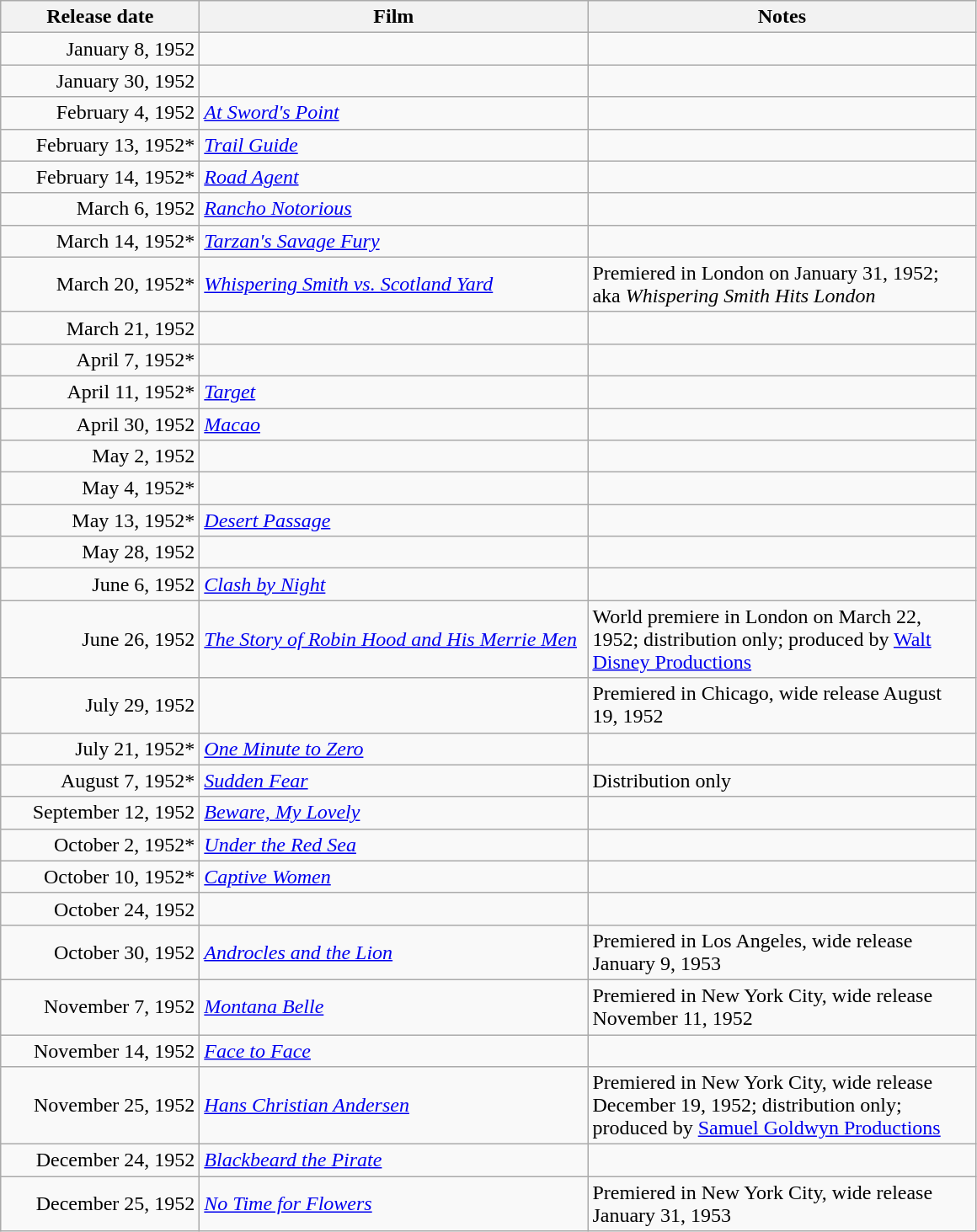<table class="wikitable sortable plainrowheaders">
<tr>
<th scope="col" style="width:150px">Release date</th>
<th scope="col" style="width:300px">Film</th>
<th scope="col" style="width:300px" class="unsortable">Notes</th>
</tr>
<tr>
<td style="text-align:right;">January 8, 1952</td>
<td><em></em></td>
<td></td>
</tr>
<tr>
<td style="text-align:right;">January 30, 1952</td>
<td><em></em></td>
<td></td>
</tr>
<tr>
<td style="text-align:right;">February 4, 1952</td>
<td><em><a href='#'>At Sword's Point</a></em></td>
<td></td>
</tr>
<tr>
<td style="text-align:right;">February 13, 1952*</td>
<td><em><a href='#'>Trail Guide</a></em></td>
<td></td>
</tr>
<tr>
<td style="text-align:right;">February 14, 1952*</td>
<td><em><a href='#'>Road Agent</a></em></td>
<td></td>
</tr>
<tr>
<td style="text-align:right;">March 6, 1952</td>
<td><em><a href='#'>Rancho Notorious</a></em></td>
<td></td>
</tr>
<tr>
<td style="text-align:right;">March 14, 1952*</td>
<td><em><a href='#'>Tarzan's Savage Fury</a></em></td>
<td></td>
</tr>
<tr>
<td style="text-align:right;">March 20, 1952*</td>
<td><em><a href='#'>Whispering Smith vs. Scotland Yard</a></em></td>
<td>Premiered in London on January 31, 1952; aka <em>Whispering Smith Hits London</em></td>
</tr>
<tr>
<td style="text-align:right;">March 21, 1952</td>
<td><em></em></td>
<td></td>
</tr>
<tr>
<td style="text-align:right;">April 7, 1952*</td>
<td><em></em></td>
<td></td>
</tr>
<tr>
<td style="text-align:right;">April 11, 1952*</td>
<td><em><a href='#'>Target</a></em></td>
<td></td>
</tr>
<tr>
<td style="text-align:right;">April 30, 1952</td>
<td><em><a href='#'>Macao</a></em></td>
<td></td>
</tr>
<tr>
<td style="text-align:right;">May 2, 1952</td>
<td><em></em></td>
<td></td>
</tr>
<tr>
<td style="text-align:right;">May 4, 1952*</td>
<td><em></em></td>
<td></td>
</tr>
<tr>
<td style="text-align:right;">May 13, 1952*</td>
<td><em><a href='#'>Desert Passage</a></em></td>
<td></td>
</tr>
<tr>
<td style="text-align:right;">May 28, 1952</td>
<td><em></em></td>
<td></td>
</tr>
<tr>
<td style="text-align:right;">June 6, 1952</td>
<td><em><a href='#'>Clash by Night</a></em></td>
<td></td>
</tr>
<tr>
<td style="text-align:right;">June 26, 1952</td>
<td><em><a href='#'>The Story of Robin Hood and His Merrie Men</a></em></td>
<td>World premiere in London on March 22, 1952; distribution only; produced by <a href='#'>Walt Disney Productions</a></td>
</tr>
<tr>
<td style="text-align:right;">July 29, 1952</td>
<td><em></em></td>
<td>Premiered in Chicago, wide release August 19, 1952</td>
</tr>
<tr>
<td style="text-align:right;">July 21, 1952*</td>
<td><em><a href='#'>One Minute to Zero</a></em></td>
<td></td>
</tr>
<tr>
<td style="text-align:right;">August 7, 1952*</td>
<td><em><a href='#'>Sudden Fear</a></em></td>
<td>Distribution only</td>
</tr>
<tr>
<td style="text-align:right;">September 12, 1952</td>
<td><em><a href='#'>Beware, My Lovely</a></em></td>
<td></td>
</tr>
<tr>
<td style="text-align:right;">October 2, 1952*</td>
<td><em><a href='#'>Under the Red Sea</a></em></td>
<td></td>
</tr>
<tr>
<td style="text-align:right;">October 10, 1952*</td>
<td><em><a href='#'>Captive Women</a></em></td>
<td></td>
</tr>
<tr>
<td style="text-align:right;">October 24, 1952</td>
<td><em></em></td>
<td></td>
</tr>
<tr>
<td style="text-align:right;">October 30, 1952</td>
<td><em><a href='#'>Androcles and the Lion</a></em></td>
<td>Premiered in Los Angeles, wide release January 9, 1953</td>
</tr>
<tr>
<td style="text-align:right;">November 7, 1952</td>
<td><em><a href='#'>Montana Belle</a></em></td>
<td>Premiered in New York City, wide release November 11, 1952</td>
</tr>
<tr>
<td style="text-align:right;">November 14, 1952</td>
<td><em><a href='#'>Face to Face</a></em></td>
<td></td>
</tr>
<tr>
<td style="text-align:right;">November 25, 1952</td>
<td><em><a href='#'>Hans Christian Andersen</a></em></td>
<td>Premiered in New York City, wide release December 19, 1952; distribution only; produced by <a href='#'>Samuel Goldwyn Productions</a></td>
</tr>
<tr>
<td style="text-align:right;">December 24, 1952</td>
<td><em><a href='#'>Blackbeard the Pirate</a></em></td>
<td></td>
</tr>
<tr>
<td style="text-align:right;">December 25, 1952</td>
<td><em><a href='#'>No Time for Flowers</a></em></td>
<td>Premiered in New York City, wide release January 31, 1953</td>
</tr>
</table>
